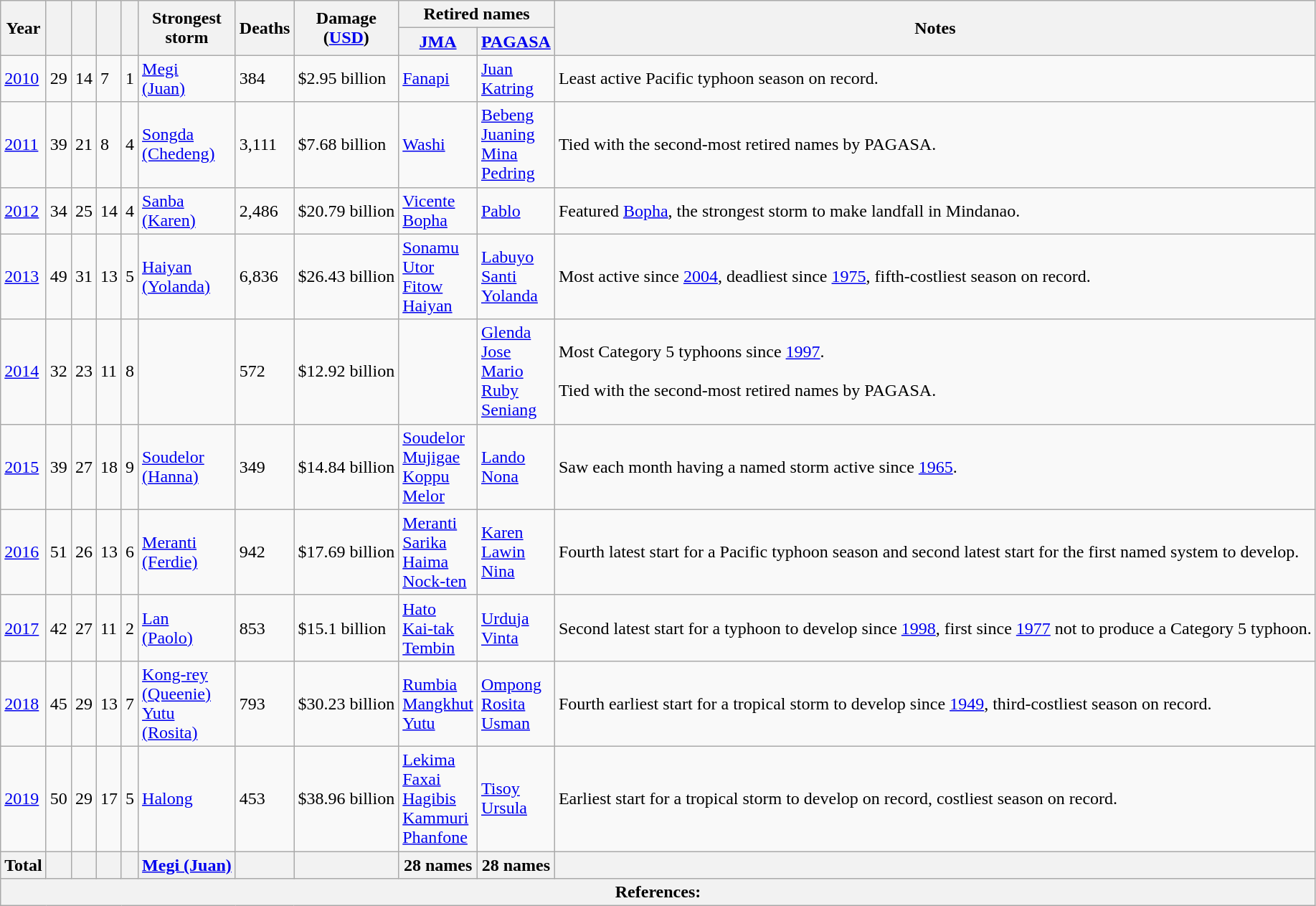<table class="wikitable sortable">
<tr>
<th rowspan=2>Year</th>
<th rowspan=2></th>
<th rowspan=2></th>
<th rowspan=2></th>
<th rowspan=2></th>
<th rowspan=2>Strongest<br>storm</th>
<th rowspan=2>Deaths</th>
<th rowspan=2>Damage<br>(<a href='#'>USD</a>)</th>
<th colspan=2>Retired names</th>
<th rowspan=2>Notes</th>
</tr>
<tr>
<th><a href='#'>JMA</a></th>
<th><a href='#'>PAGASA</a></th>
</tr>
<tr>
<td><a href='#'>2010</a></td>
<td>29</td>
<td>14</td>
<td>7</td>
<td>1</td>
<td> <a href='#'>Megi<br>(Juan)</a></td>
<td>384</td>
<td>$2.95 billion</td>
<td> <a href='#'>Fanapi</a></td>
<td> <a href='#'>Juan</a><br> <a href='#'>Katring</a></td>
<td>Least active Pacific typhoon season on record.</td>
</tr>
<tr>
<td><a href='#'>2011</a></td>
<td>39</td>
<td>21</td>
<td>8</td>
<td>4</td>
<td> <a href='#'>Songda<br>(Chedeng)</a></td>
<td>3,111</td>
<td>$7.68 billion</td>
<td> <a href='#'>Washi</a></td>
<td> <a href='#'>Bebeng</a><br> <a href='#'>Juaning</a><br> <a href='#'>Mina</a><br> <a href='#'>Pedring</a><br></td>
<td>Tied with the second-most retired names by PAGASA.</td>
</tr>
<tr>
<td><a href='#'>2012</a></td>
<td>34</td>
<td>25</td>
<td>14</td>
<td>4</td>
<td> <a href='#'>Sanba<br>(Karen)</a></td>
<td>2,486</td>
<td>$20.79 billion</td>
<td> <a href='#'>Vicente</a><br> <a href='#'>Bopha</a></td>
<td> <a href='#'>Pablo</a></td>
<td>Featured <a href='#'>Bopha</a>, the strongest storm to make landfall in Mindanao.</td>
</tr>
<tr>
<td><a href='#'>2013</a></td>
<td>49</td>
<td>31</td>
<td>13</td>
<td>5</td>
<td> <a href='#'>Haiyan<br>(Yolanda)</a></td>
<td>6,836</td>
<td>$26.43 billion</td>
<td> <a href='#'>Sonamu</a><br> <a href='#'>Utor</a><br> <a href='#'>Fitow</a><br> <a href='#'>Haiyan</a></td>
<td> <a href='#'>Labuyo</a><br> <a href='#'>Santi</a><br> <a href='#'>Yolanda</a></td>
<td>Most active since <a href='#'>2004</a>, deadliest since <a href='#'>1975</a>, fifth-costliest season on record.</td>
</tr>
<tr>
<td><a href='#'>2014</a></td>
<td>32</td>
<td>23</td>
<td>11</td>
<td>8</td>
<td></td>
<td>572</td>
<td>$12.92 billion</td>
<td></td>
<td> <a href='#'>Glenda</a><br> <a href='#'>Jose</a><br> <a href='#'>Mario</a><br> <a href='#'>Ruby</a><br> <a href='#'>Seniang</a></td>
<td>Most Category 5 typhoons since <a href='#'>1997</a>.<br><br>Tied with the second-most retired names by PAGASA.</td>
</tr>
<tr>
<td><a href='#'>2015</a></td>
<td>39</td>
<td>27</td>
<td>18</td>
<td>9</td>
<td> <a href='#'>Soudelor<br>(Hanna)</a></td>
<td>349</td>
<td>$14.84 billion</td>
<td> <a href='#'>Soudelor</a><br> <a href='#'>Mujigae</a><br> <a href='#'>Koppu</a><br> <a href='#'>Melor</a></td>
<td> <a href='#'>Lando</a><br> <a href='#'>Nona</a></td>
<td>Saw each month having a named storm active since <a href='#'>1965</a>.</td>
</tr>
<tr>
<td><a href='#'>2016</a></td>
<td>51</td>
<td>26</td>
<td>13</td>
<td>6</td>
<td> <a href='#'>Meranti<br>(Ferdie)</a></td>
<td>942</td>
<td>$17.69 billion</td>
<td> <a href='#'>Meranti</a><br> <a href='#'>Sarika</a><br> <a href='#'>Haima</a><br> <a href='#'>Nock-ten</a></td>
<td> <a href='#'>Karen</a><br> <a href='#'>Lawin</a><br> <a href='#'>Nina</a></td>
<td>Fourth latest start for a Pacific typhoon season and second latest start for the first named system to develop.</td>
</tr>
<tr>
<td><a href='#'>2017</a></td>
<td>42</td>
<td>27</td>
<td>11</td>
<td>2</td>
<td> <a href='#'>Lan<br>(Paolo)</a></td>
<td>853</td>
<td>$15.1 billion</td>
<td> <a href='#'>Hato</a><br> <a href='#'>Kai-tak</a><br> <a href='#'>Tembin</a></td>
<td> <a href='#'>Urduja</a><br> <a href='#'>Vinta</a></td>
<td>Second latest start for a typhoon to develop since <a href='#'>1998</a>, first since <a href='#'>1977</a> not to produce a Category 5 typhoon.</td>
</tr>
<tr>
<td><a href='#'>2018</a></td>
<td>45</td>
<td>29</td>
<td>13</td>
<td>7</td>
<td> <a href='#'>Kong-rey<br>(Queenie)</a><br> <a href='#'>Yutu<br>(Rosita)</a></td>
<td>793</td>
<td>$30.23 billion</td>
<td> <a href='#'>Rumbia</a><br> <a href='#'>Mangkhut</a><br> <a href='#'>Yutu</a></td>
<td> <a href='#'>Ompong</a><br> <a href='#'>Rosita</a><br> <a href='#'>Usman</a></td>
<td>Fourth earliest start for a tropical storm to develop since <a href='#'>1949</a>, third-costliest season on record.</td>
</tr>
<tr>
<td><a href='#'>2019</a></td>
<td>50</td>
<td>29</td>
<td>17</td>
<td>5</td>
<td> <a href='#'>Halong</a></td>
<td>453</td>
<td>$38.96 billion</td>
<td> <a href='#'>Lekima</a><br> <a href='#'>Faxai</a><br> <a href='#'>Hagibis</a><br> <a href='#'>Kammuri</a><br> <a href='#'>Phanfone</a></td>
<td> <a href='#'>Tisoy</a><br> <a href='#'>Ursula</a></td>
<td>Earliest start for a tropical storm to develop on record, costliest season on record.</td>
</tr>
<tr class="sortbottom">
<th>Total</th>
<th></th>
<th></th>
<th></th>
<th></th>
<th> <a href='#'>Megi (Juan)</a></th>
<th></th>
<th></th>
<th>28 names</th>
<th>28 names</th>
<th></th>
</tr>
<tr>
<th colspan=11>References:</th>
</tr>
</table>
